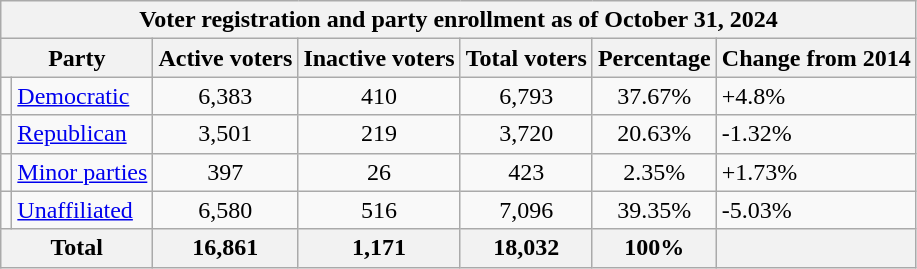<table class="wikitable">
<tr>
<th colspan="7">Voter registration and party enrollment as of October 31, 2024</th>
</tr>
<tr>
<th colspan="2">Party</th>
<th>Active voters</th>
<th>Inactive voters</th>
<th>Total voters</th>
<th>Percentage</th>
<th>Change from 2014</th>
</tr>
<tr>
<td></td>
<td><a href='#'>Democratic</a></td>
<td align="center">6,383</td>
<td align="center">410</td>
<td align="center">6,793</td>
<td align="center">37.67%</td>
<td>+4.8%</td>
</tr>
<tr>
<td></td>
<td><a href='#'>Republican</a></td>
<td align="center">3,501</td>
<td align="center">219</td>
<td align="center">3,720</td>
<td align="center">20.63%</td>
<td>-1.32%</td>
</tr>
<tr>
<td></td>
<td><a href='#'>Minor parties</a></td>
<td align="center">397</td>
<td align="center">26</td>
<td align="center">423</td>
<td align="center">2.35%</td>
<td>+1.73%</td>
</tr>
<tr>
<td></td>
<td><a href='#'>Unaffiliated</a></td>
<td align="center">6,580</td>
<td align="center">516</td>
<td align="center">7,096</td>
<td align="center">39.35%</td>
<td>-5.03%</td>
</tr>
<tr>
<th colspan="2">Total</th>
<th align="center">16,861</th>
<th align="center">1,171</th>
<th align="center">18,032</th>
<th align="center">100%</th>
<th></th>
</tr>
</table>
